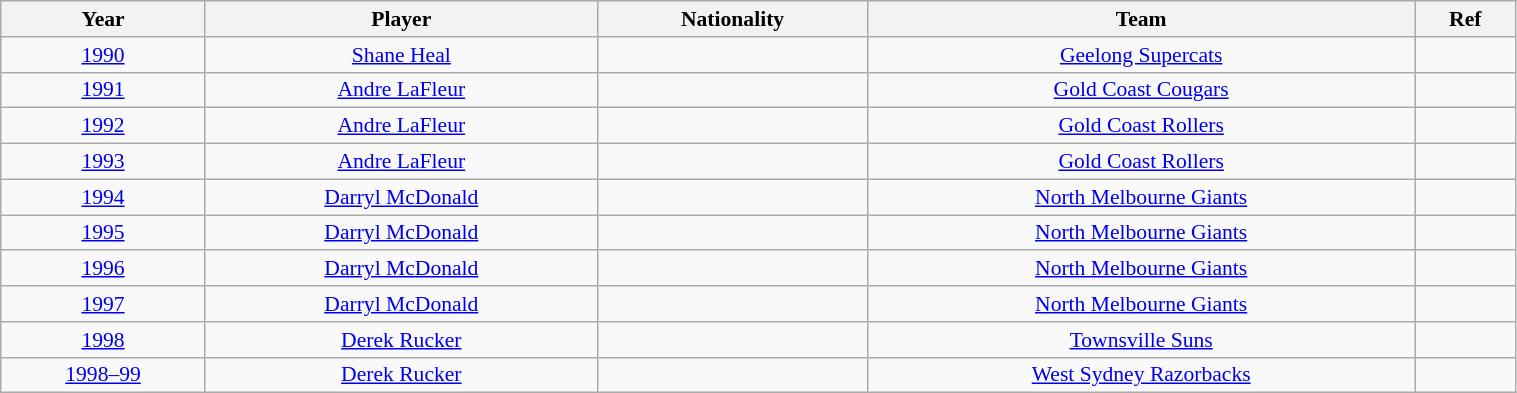<table class="wikitable" style="width: 80%; text-align:center; font-size:90%">
<tr>
<th>Year</th>
<th>Player</th>
<th>Nationality</th>
<th>Team</th>
<th>Ref</th>
</tr>
<tr>
<td><a href='#'>1990</a></td>
<td><a href='#'>Shane Heal</a></td>
<td></td>
<td><a href='#'>Geelong Supercats</a></td>
<td></td>
</tr>
<tr>
<td><a href='#'>1991</a></td>
<td><a href='#'>Andre LaFleur</a></td>
<td></td>
<td><a href='#'>Gold Coast Cougars</a></td>
<td></td>
</tr>
<tr>
<td><a href='#'>1992</a></td>
<td><a href='#'>Andre LaFleur</a></td>
<td></td>
<td><a href='#'>Gold Coast Rollers</a></td>
<td></td>
</tr>
<tr>
<td><a href='#'>1993</a></td>
<td><a href='#'>Andre LaFleur</a></td>
<td></td>
<td><a href='#'>Gold Coast Rollers</a></td>
<td></td>
</tr>
<tr>
<td><a href='#'>1994</a></td>
<td><a href='#'>Darryl McDonald</a></td>
<td></td>
<td><a href='#'>North Melbourne Giants</a></td>
<td></td>
</tr>
<tr>
<td><a href='#'>1995</a></td>
<td><a href='#'>Darryl McDonald</a></td>
<td></td>
<td><a href='#'>North Melbourne Giants</a></td>
<td></td>
</tr>
<tr>
<td><a href='#'>1996</a></td>
<td><a href='#'>Darryl McDonald</a></td>
<td></td>
<td><a href='#'>North Melbourne Giants</a></td>
<td></td>
</tr>
<tr>
<td><a href='#'>1997</a></td>
<td><a href='#'>Darryl McDonald</a></td>
<td></td>
<td><a href='#'>North Melbourne Giants</a></td>
<td></td>
</tr>
<tr>
<td><a href='#'>1998</a></td>
<td><a href='#'>Derek Rucker</a></td>
<td></td>
<td><a href='#'>Townsville Suns</a></td>
<td></td>
</tr>
<tr>
<td><a href='#'>1998–99</a></td>
<td><a href='#'>Derek Rucker</a></td>
<td></td>
<td><a href='#'>West Sydney Razorbacks</a></td>
<td></td>
</tr>
</table>
